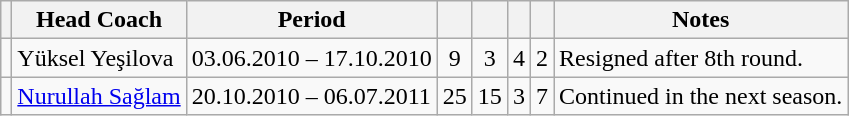<table class="wikitable" style="text-align: left;">
<tr>
<th></th>
<th>Head Coach</th>
<th>Period</th>
<th></th>
<th></th>
<th></th>
<th></th>
<th>Notes</th>
</tr>
<tr>
<td></td>
<td>Yüksel Yeşilova</td>
<td>03.06.2010 – 17.10.2010</td>
<td align="center">9</td>
<td align="center">3</td>
<td align="center">4</td>
<td align="center">2</td>
<td>Resigned after 8th round.</td>
</tr>
<tr>
<td></td>
<td><a href='#'>Nurullah Sağlam</a></td>
<td>20.10.2010 – 06.07.2011</td>
<td align="center">25</td>
<td align="center">15</td>
<td align="center">3</td>
<td align="center">7</td>
<td>Continued in the next season.</td>
</tr>
</table>
